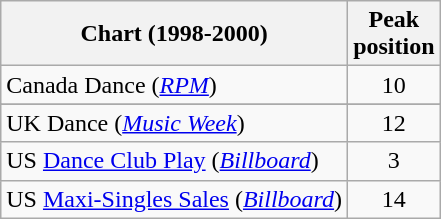<table class="wikitable sortable">
<tr>
<th>Chart (1998-2000)</th>
<th>Peak<br>position</th>
</tr>
<tr>
<td>Canada Dance (<em><a href='#'>RPM</a></em>)</td>
<td align="center">10</td>
</tr>
<tr>
</tr>
<tr>
</tr>
<tr>
</tr>
<tr>
<td>UK Dance (<em><a href='#'>Music Week</a></em>)</td>
<td style="text-align:center;">12</td>
</tr>
<tr>
<td>US <a href='#'>Dance Club Play</a> (<em><a href='#'>Billboard</a></em>)</td>
<td style="text-align:center;">3</td>
</tr>
<tr>
<td>US <a href='#'>Maxi-Singles Sales</a> (<em><a href='#'>Billboard</a></em>)</td>
<td style="text-align:center;">14</td>
</tr>
</table>
